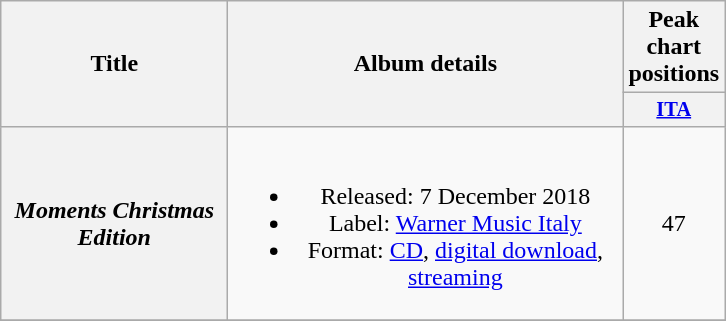<table class="wikitable plainrowheaders" style="text-align:center;">
<tr>
<th scope="col" rowspan="2" style="width:9em;">Title</th>
<th scope="col" rowspan="2" style="width:16em;">Album details</th>
<th scope="col" colspan="1">Peak chart positions</th>
</tr>
<tr>
<th scope="col" style="width:3em;font-size:85%;"><a href='#'>ITA</a><br></th>
</tr>
<tr>
<th scope="row"><em>Moments Christmas Edition</em></th>
<td><br><ul><li>Released: 7 December 2018</li><li>Label: <a href='#'>Warner Music Italy</a></li><li>Format: <a href='#'>CD</a>, <a href='#'>digital download</a>, <a href='#'>streaming</a></li></ul></td>
<td>47</td>
</tr>
<tr>
</tr>
</table>
